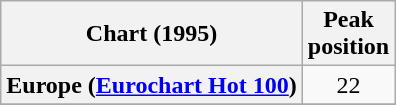<table class="wikitable sortable plainrowheaders" style="text-align:center">
<tr>
<th>Chart (1995)</th>
<th>Peak<br>position</th>
</tr>
<tr>
<th scope="row">Europe (<a href='#'>Eurochart Hot 100</a>)</th>
<td>22</td>
</tr>
<tr>
</tr>
<tr>
</tr>
<tr>
</tr>
</table>
